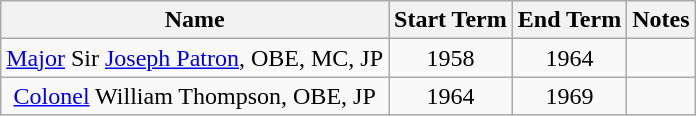<table class="wikitable" style="text-align:center">
<tr>
<th>Name</th>
<th>Start Term</th>
<th>End Term</th>
<th>Notes</th>
</tr>
<tr>
<td><a href='#'>Major</a> Sir <a href='#'>Joseph Patron</a>, OBE, MC, JP</td>
<td>1958</td>
<td>1964</td>
<td></td>
</tr>
<tr>
<td><a href='#'>Colonel</a> William Thompson, OBE, JP</td>
<td>1964</td>
<td>1969</td>
<td></td>
</tr>
</table>
